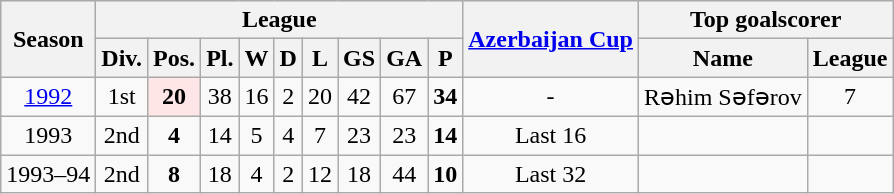<table class="wikitable">
<tr style="background:#efefef;">
<th rowspan="2">Season</th>
<th colspan="9">League</th>
<th rowspan="2"><a href='#'>Azerbaijan Cup</a></th>
<th colspan="2">Top goalscorer</th>
</tr>
<tr>
<th>Div.</th>
<th>Pos.</th>
<th>Pl.</th>
<th>W</th>
<th>D</th>
<th>L</th>
<th>GS</th>
<th>GA</th>
<th>P</th>
<th>Name</th>
<th>League</th>
</tr>
<tr>
<td align=center><a href='#'>1992</a></td>
<td align=center>1st</td>
<td align=center bgcolor=#FFE6E6><strong>20</strong></td>
<td align=center>38</td>
<td align=center>16</td>
<td align=center>2</td>
<td align=center>20</td>
<td align=center>42</td>
<td align=center>67</td>
<td align=center><strong>34</strong></td>
<td align=center>-</td>
<td align=center>Rəhim Səfərov</td>
<td align=center>7</td>
</tr>
<tr>
<td align=center>1993</td>
<td align=center>2nd </td>
<td align=center><strong>4</strong></td>
<td align=center>14</td>
<td align=center>5</td>
<td align=center>4</td>
<td align=center>7</td>
<td align=center>23</td>
<td align=center>23</td>
<td align=center><strong>14</strong></td>
<td align=center>Last 16</td>
<td align=center></td>
<td align=center></td>
</tr>
<tr>
<td align=center>1993–94</td>
<td align=center>2nd </td>
<td align=center><strong>8</strong></td>
<td align=center>18</td>
<td align=center>4</td>
<td align=center>2</td>
<td align=center>12</td>
<td align=center>18</td>
<td align=center>44</td>
<td align=center><strong>10</strong></td>
<td align=center>Last 32</td>
<td align=center></td>
<td align=center></td>
</tr>
</table>
